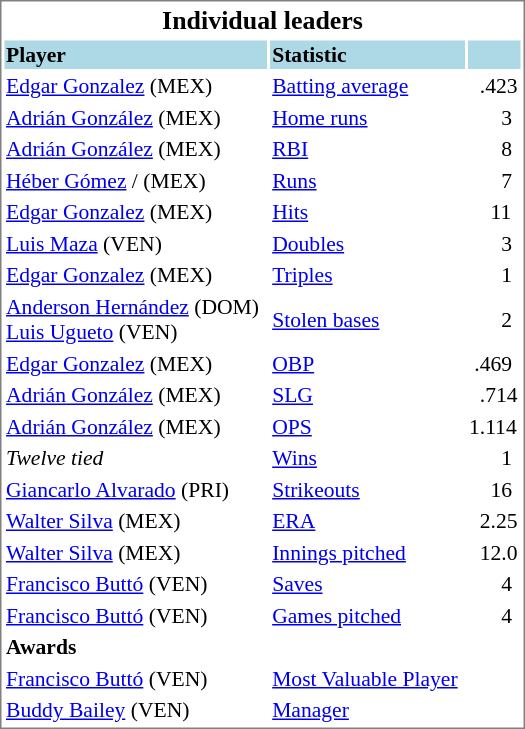<table cellpadding="1"  style="width:350px; font-size:90%; border:1px solid gray;">
<tr style="text-align:center; font-size:larger;">
<td colspan=6><strong>Individual leaders</strong></td>
</tr>
<tr style="background:lightblue;">
<td><strong>Player</strong></td>
<td><strong>Statistic</strong></td>
<td></td>
</tr>
<tr>
<td><a href='#'>Edgar Gonzalez</a> (MEX)</td>
<td><a href='#'>Batting average</a></td>
<td>  .423</td>
</tr>
<tr>
<td><a href='#'>Adrián González</a> (MEX)</td>
<td><a href='#'>Home runs</a></td>
<td>      3</td>
</tr>
<tr>
<td><a href='#'>Adrián González</a> (MEX)</td>
<td><a href='#'>RBI</a></td>
<td>      8</td>
</tr>
<tr>
<td><a href='#'>Héber Gómez</a> / (MEX)</td>
<td><a href='#'>Runs</a></td>
<td>      7</td>
</tr>
<tr>
<td><a href='#'>Edgar Gonzalez</a> (MEX)</td>
<td><a href='#'>Hits</a></td>
<td>    11</td>
</tr>
<tr>
<td><a href='#'>Luis Maza</a> (VEN)</td>
<td><a href='#'>Doubles</a></td>
<td>       3</td>
</tr>
<tr>
<td><a href='#'>Edgar Gonzalez</a> (MEX)</td>
<td><a href='#'>Triples</a></td>
<td>      1</td>
</tr>
<tr>
<td><a href='#'>Anderson Hernández</a> (DOM) <br> <a href='#'>Luis Ugueto</a> (VEN)</td>
<td><a href='#'>Stolen bases</a></td>
<td>      2</td>
</tr>
<tr>
<td><a href='#'>Edgar Gonzalez</a> (MEX)</td>
<td><a href='#'>OBP</a></td>
<td> .469</td>
</tr>
<tr>
<td><a href='#'>Adrián González</a> (MEX)</td>
<td><a href='#'>SLG</a></td>
<td>  .714</td>
</tr>
<tr>
<td><a href='#'>Adrián González</a> (MEX)</td>
<td><a href='#'>OPS</a></td>
<td>1.114</td>
</tr>
<tr>
<td><em>Twelve tied</em></td>
<td><a href='#'>Wins</a></td>
<td>      1</td>
</tr>
<tr>
<td><a href='#'>Giancarlo Alvarado</a> (PRI)</td>
<td><a href='#'>Strikeouts</a></td>
<td>    16</td>
</tr>
<tr>
<td><a href='#'>Walter Silva</a> (MEX)</td>
<td><a href='#'>ERA</a></td>
<td>  2.25</td>
</tr>
<tr>
<td><a href='#'>Walter Silva</a> (MEX)</td>
<td><a href='#'>Innings pitched</a></td>
<td>  12.0</td>
</tr>
<tr>
<td><a href='#'>Francisco Buttó</a> (VEN)</td>
<td><a href='#'>Saves</a></td>
<td>      4</td>
</tr>
<tr>
<td><a href='#'>Francisco Buttó</a> (VEN)</td>
<td><a href='#'>Games pitched</a></td>
<td>      4</td>
</tr>
<tr>
<td><strong>Awards</strong></td>
</tr>
<tr>
<td><a href='#'>Francisco Buttó</a> (VEN)</td>
<td><a href='#'>Most Valuable Player</a></td>
</tr>
<tr>
<td><a href='#'>Buddy Bailey</a> (VEN)</td>
<td><a href='#'>Manager</a></td>
</tr>
</table>
